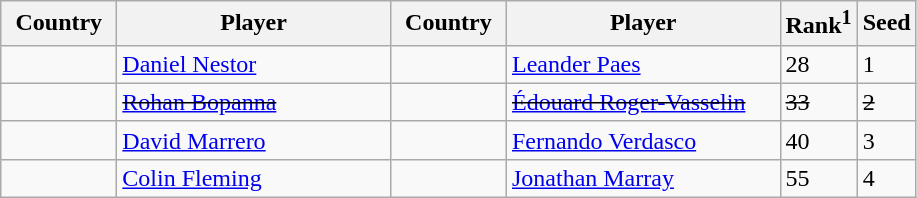<table class="sortable wikitable">
<tr>
<th width="70">Country</th>
<th width="175">Player</th>
<th width="70">Country</th>
<th width="175">Player</th>
<th>Rank<sup>1</sup></th>
<th>Seed</th>
</tr>
<tr>
<td></td>
<td><a href='#'>Daniel Nestor</a></td>
<td></td>
<td><a href='#'>Leander Paes</a></td>
<td>28</td>
<td>1</td>
</tr>
<tr>
<td><s></s></td>
<td><s><a href='#'>Rohan Bopanna</a></s></td>
<td><s></s></td>
<td><s><a href='#'>Édouard Roger-Vasselin</a></s></td>
<td><s>33</s></td>
<td><s>2</s></td>
</tr>
<tr>
<td></td>
<td><a href='#'>David Marrero</a></td>
<td></td>
<td><a href='#'>Fernando Verdasco</a></td>
<td>40</td>
<td>3</td>
</tr>
<tr>
<td></td>
<td><a href='#'>Colin Fleming</a></td>
<td></td>
<td><a href='#'>Jonathan Marray</a></td>
<td>55</td>
<td>4</td>
</tr>
</table>
